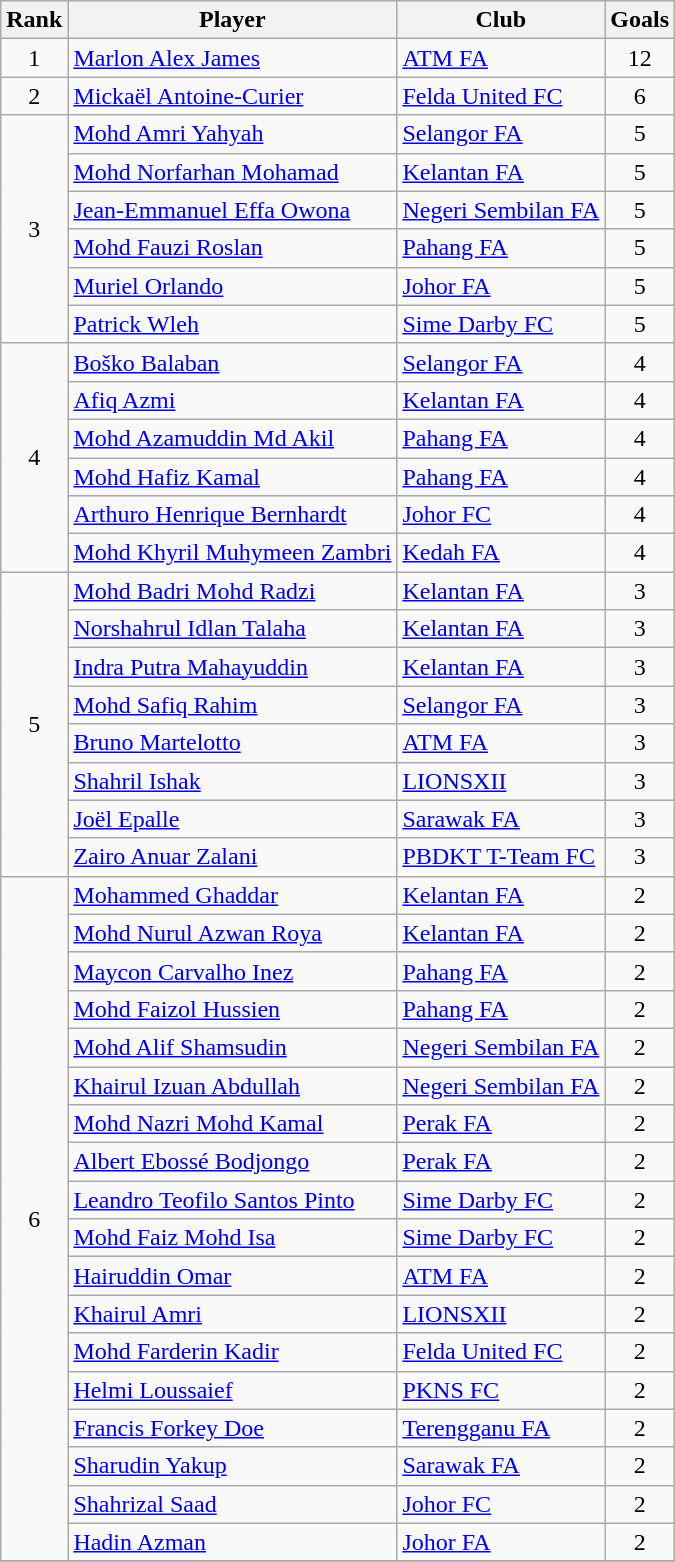<table class="wikitable" style="text-align:center">
<tr>
<th>Rank</th>
<th>Player</th>
<th>Club</th>
<th>Goals</th>
</tr>
<tr>
<td rowspan="1">1</td>
<td align="left"> <a href='#'>Marlon Alex James</a></td>
<td align="left"> <a href='#'>ATM FA</a></td>
<td>12</td>
</tr>
<tr>
<td rowspan="1">2</td>
<td align="left"> <a href='#'>Mickaël Antoine-Curier</a></td>
<td align="left"> <a href='#'>Felda United FC</a></td>
<td>6</td>
</tr>
<tr>
<td rowspan="6">3</td>
<td align="left"> <a href='#'>Mohd Amri Yahyah</a></td>
<td align="left"> <a href='#'>Selangor FA</a></td>
<td>5</td>
</tr>
<tr>
<td align="left"> <a href='#'>Mohd Norfarhan Mohamad</a></td>
<td align="left"> <a href='#'>Kelantan FA</a></td>
<td>5</td>
</tr>
<tr>
<td align="left"> <a href='#'>Jean-Emmanuel Effa Owona</a></td>
<td align="left"> <a href='#'>Negeri Sembilan FA</a></td>
<td>5</td>
</tr>
<tr>
<td align="left"> <a href='#'>Mohd Fauzi Roslan</a></td>
<td align="left"> <a href='#'>Pahang FA</a></td>
<td>5</td>
</tr>
<tr>
<td align="left"> <a href='#'>Muriel Orlando</a></td>
<td align="left"> <a href='#'>Johor FA</a></td>
<td>5</td>
</tr>
<tr>
<td align="left"> <a href='#'>Patrick Wleh</a></td>
<td align="left"> <a href='#'>Sime Darby FC</a></td>
<td>5</td>
</tr>
<tr>
<td rowspan="6">4</td>
<td align="left"> <a href='#'>Boško Balaban</a></td>
<td align="left"> <a href='#'>Selangor FA</a></td>
<td>4</td>
</tr>
<tr>
<td align="left"> <a href='#'>Afiq Azmi</a></td>
<td align="left"> <a href='#'>Kelantan FA</a></td>
<td>4</td>
</tr>
<tr>
<td align="left"> <a href='#'>Mohd Azamuddin Md Akil</a></td>
<td align="left"> <a href='#'>Pahang FA</a></td>
<td>4</td>
</tr>
<tr>
<td align="left"> <a href='#'>Mohd Hafiz Kamal</a></td>
<td align="left"> <a href='#'>Pahang FA</a></td>
<td>4</td>
</tr>
<tr>
<td align="left"> <a href='#'>Arthuro Henrique Bernhardt</a></td>
<td align="left"> <a href='#'>Johor FC</a></td>
<td>4</td>
</tr>
<tr>
<td align="left"> <a href='#'>Mohd Khyril Muhymeen Zambri</a></td>
<td align="left"> <a href='#'>Kedah FA</a></td>
<td>4</td>
</tr>
<tr>
<td rowspan="8">5</td>
<td align="left"> <a href='#'>Mohd Badri Mohd Radzi</a></td>
<td align="left"> <a href='#'>Kelantan FA</a></td>
<td>3</td>
</tr>
<tr>
<td align="left"> <a href='#'>Norshahrul Idlan Talaha</a></td>
<td align="left"> <a href='#'>Kelantan FA</a></td>
<td>3</td>
</tr>
<tr>
<td align="left"> <a href='#'>Indra Putra Mahayuddin</a></td>
<td align="left"> <a href='#'>Kelantan FA</a></td>
<td>3</td>
</tr>
<tr>
<td align="left"> <a href='#'>Mohd Safiq Rahim</a></td>
<td align="left"> <a href='#'>Selangor FA</a></td>
<td>3</td>
</tr>
<tr>
<td align="left"> <a href='#'>Bruno Martelotto</a></td>
<td align="left"> <a href='#'>ATM FA</a></td>
<td>3</td>
</tr>
<tr>
<td align="left"> <a href='#'>Shahril Ishak</a></td>
<td align="left"> <a href='#'>LIONSXII</a></td>
<td>3</td>
</tr>
<tr>
<td align="left"> <a href='#'>Joël Epalle</a></td>
<td align="left"> <a href='#'>Sarawak FA</a></td>
<td>3</td>
</tr>
<tr>
<td align="left"> <a href='#'>Zairo Anuar Zalani</a></td>
<td align="left"> <a href='#'>PBDKT T-Team FC</a></td>
<td>3</td>
</tr>
<tr>
<td rowspan="18">6</td>
<td align="left"> <a href='#'>Mohammed Ghaddar</a></td>
<td align="left"> <a href='#'>Kelantan FA</a></td>
<td>2</td>
</tr>
<tr>
<td align="left"> <a href='#'>Mohd Nurul Azwan Roya</a></td>
<td align="left"> <a href='#'>Kelantan FA</a></td>
<td>2</td>
</tr>
<tr>
<td align="left"> <a href='#'>Maycon Carvalho Inez</a></td>
<td align="left"> <a href='#'>Pahang FA</a></td>
<td>2</td>
</tr>
<tr>
<td align="left"> <a href='#'>Mohd Faizol Hussien</a></td>
<td align="left"> <a href='#'>Pahang FA</a></td>
<td>2</td>
</tr>
<tr>
<td align="left"> <a href='#'>Mohd Alif Shamsudin</a></td>
<td align="left"> <a href='#'>Negeri Sembilan FA</a></td>
<td>2</td>
</tr>
<tr>
<td align="left"> <a href='#'>Khairul Izuan Abdullah</a></td>
<td align="left"> <a href='#'>Negeri Sembilan FA</a></td>
<td>2</td>
</tr>
<tr>
<td align="left"> <a href='#'>Mohd Nazri Mohd Kamal</a></td>
<td align="left"> <a href='#'>Perak FA</a></td>
<td>2</td>
</tr>
<tr>
<td align="left"> <a href='#'>Albert Ebossé Bodjongo</a></td>
<td align="left"> <a href='#'>Perak FA</a></td>
<td>2</td>
</tr>
<tr>
<td align="left"> <a href='#'>Leandro Teofilo Santos Pinto</a></td>
<td align="left"> <a href='#'>Sime Darby FC</a></td>
<td>2</td>
</tr>
<tr>
<td align="left"> <a href='#'>Mohd Faiz Mohd Isa</a></td>
<td align="left"> <a href='#'>Sime Darby FC</a></td>
<td>2</td>
</tr>
<tr>
<td align="left"> <a href='#'>Hairuddin Omar</a></td>
<td align="left"> <a href='#'>ATM FA</a></td>
<td>2</td>
</tr>
<tr>
<td align="left"> <a href='#'>Khairul Amri</a></td>
<td align="left"> <a href='#'>LIONSXII</a></td>
<td>2</td>
</tr>
<tr>
<td align="left"> <a href='#'>Mohd Farderin Kadir</a></td>
<td align="left"> <a href='#'>Felda United FC</a></td>
<td>2</td>
</tr>
<tr>
<td align="left"> <a href='#'>Helmi Loussaief</a></td>
<td align="left"> <a href='#'>PKNS FC</a></td>
<td>2</td>
</tr>
<tr>
<td align="left"> <a href='#'>Francis Forkey Doe</a></td>
<td align="left"> <a href='#'>Terengganu FA</a></td>
<td>2</td>
</tr>
<tr>
<td align="left"> <a href='#'>Sharudin Yakup</a></td>
<td align="left"> <a href='#'>Sarawak FA</a></td>
<td>2</td>
</tr>
<tr>
<td align="left"> <a href='#'>Shahrizal Saad</a></td>
<td align="left"> <a href='#'>Johor FC</a></td>
<td>2</td>
</tr>
<tr>
<td align="left"> <a href='#'>Hadin Azman</a></td>
<td align="left"> <a href='#'>Johor FA</a></td>
<td>2</td>
</tr>
<tr>
</tr>
</table>
